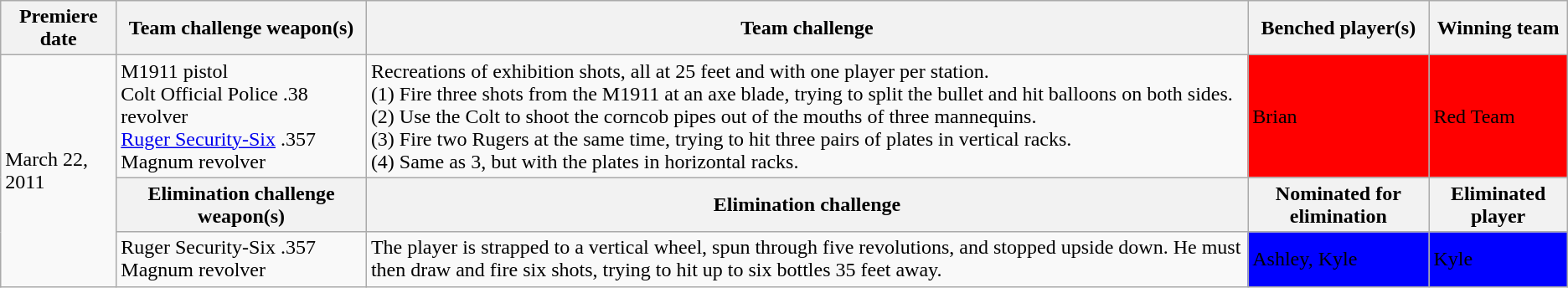<table class="wikitable">
<tr>
<th>Premiere date</th>
<th>Team challenge weapon(s)</th>
<th>Team challenge</th>
<th>Benched player(s)</th>
<th>Winning team</th>
</tr>
<tr>
<td rowspan="3">March 22, 2011</td>
<td>M1911 pistol<br>Colt Official Police .38 revolver<br><a href='#'>Ruger Security-Six</a> .357 Magnum revolver</td>
<td>Recreations of exhibition shots, all at 25 feet and with one player per station.<br>(1) Fire three shots from the M1911 at an axe blade, trying to split the bullet and hit balloons on both sides.<br>(2) Use the Colt to shoot the corncob pipes out of the mouths of three mannequins.<br>(3) Fire two Rugers at the same time, trying to hit three pairs of plates in vertical racks.<br>(4) Same as 3, but with the plates in horizontal racks.</td>
<td style="background:red;"><span>Brian</span></td>
<td style="background:red;"><span>Red Team</span></td>
</tr>
<tr>
<th>Elimination challenge weapon(s)</th>
<th>Elimination challenge</th>
<th>Nominated for elimination</th>
<th>Eliminated player</th>
</tr>
<tr>
<td>Ruger Security-Six .357 Magnum revolver</td>
<td>The player is strapped to a vertical wheel, spun through five revolutions, and stopped upside down. He must then draw and fire six shots, trying to hit up to six bottles 35 feet away.</td>
<td style="background:blue;"><span>Ashley, Kyle</span></td>
<td style="background:blue;"><span>Kyle</span></td>
</tr>
</table>
